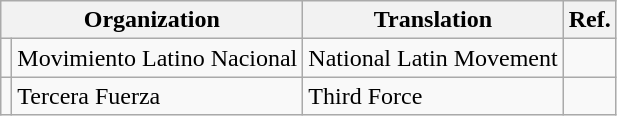<table class="wikitable">
<tr>
<th colspan="2">Organization</th>
<th>Translation</th>
<th>Ref.</th>
</tr>
<tr>
<td></td>
<td>Movimiento Latino Nacional</td>
<td>National Latin Movement</td>
<td></td>
</tr>
<tr>
<td></td>
<td>Tercera Fuerza</td>
<td>Third Force</td>
<td></td>
</tr>
</table>
